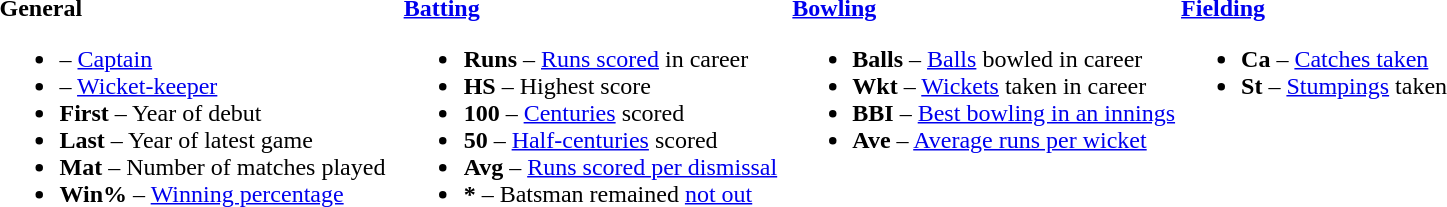<table>
<tr>
<td valign="top" style="width:26%"><br><strong>General</strong><ul><li> – <a href='#'>Captain</a></li><li> – <a href='#'>Wicket-keeper</a></li><li><strong>First</strong> – Year of debut</li><li><strong>Last</strong> – Year of latest game</li><li><strong>Mat</strong> – Number of matches played</li><li><strong>Win%</strong> – <a href='#'>Winning percentage</a></li></ul></td>
<td valign="top" style="width:25%"><br><strong><a href='#'>Batting</a></strong><ul><li><strong>Runs</strong> – <a href='#'>Runs scored</a> in career</li><li><strong>HS</strong> – Highest score</li><li><strong>100</strong> – <a href='#'>Centuries</a> scored</li><li><strong>50</strong> – <a href='#'>Half-centuries</a> scored</li><li><strong>Avg</strong> – <a href='#'>Runs scored per dismissal</a></li><li><strong>*</strong> – Batsman remained <a href='#'>not out</a></li></ul></td>
<td valign="top" style="width:25%"><br><strong><a href='#'>Bowling</a></strong><ul><li><strong>Balls</strong> – <a href='#'>Balls</a> bowled in career</li><li><strong>Wkt</strong> – <a href='#'>Wickets</a> taken in career</li><li><strong>BBI</strong> – <a href='#'>Best bowling in an innings</a></li><li><strong>Ave</strong> – <a href='#'>Average runs per wicket</a></li></ul></td>
<td valign="top" style="width:24%"><br><strong><a href='#'>Fielding</a></strong><ul><li><strong>Ca</strong> – <a href='#'>Catches taken</a></li><li><strong>St</strong> – <a href='#'>Stumpings</a> taken</li></ul></td>
</tr>
</table>
